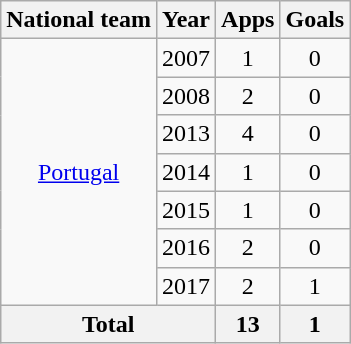<table class="wikitable" style="text-align: center">
<tr>
<th>National team</th>
<th>Year</th>
<th>Apps</th>
<th>Goals</th>
</tr>
<tr>
<td rowspan=7><a href='#'>Portugal</a></td>
<td>2007</td>
<td>1</td>
<td>0</td>
</tr>
<tr>
<td>2008</td>
<td>2</td>
<td>0</td>
</tr>
<tr>
<td>2013</td>
<td>4</td>
<td>0</td>
</tr>
<tr>
<td>2014</td>
<td>1</td>
<td>0</td>
</tr>
<tr>
<td>2015</td>
<td>1</td>
<td>0</td>
</tr>
<tr>
<td>2016</td>
<td>2</td>
<td>0</td>
</tr>
<tr>
<td>2017</td>
<td>2</td>
<td>1</td>
</tr>
<tr>
<th colspan=2>Total</th>
<th>13</th>
<th>1</th>
</tr>
</table>
